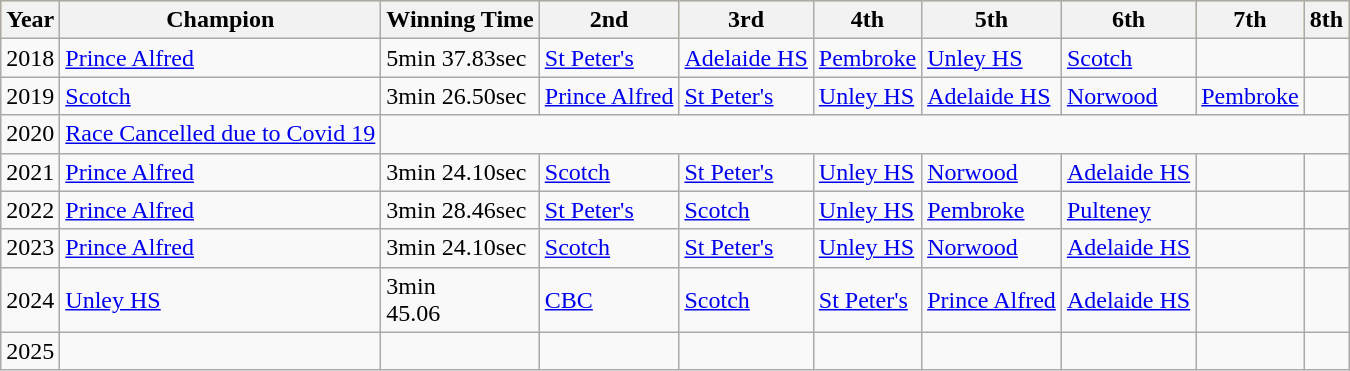<table class="wikitable sortable">
<tr style="background:#fc3;">
<th>Year</th>
<th>Champion</th>
<th>Winning Time</th>
<th>2nd</th>
<th>3rd</th>
<th>4th</th>
<th>5th</th>
<th>6th</th>
<th>7th</th>
<th>8th</th>
</tr>
<tr>
<td>2018</td>
<td><a href='#'>Prince Alfred</a></td>
<td>5min 37.83sec</td>
<td><a href='#'>St Peter's</a></td>
<td><a href='#'>Adelaide HS</a></td>
<td><a href='#'>Pembroke</a></td>
<td><a href='#'>Unley HS</a></td>
<td><a href='#'>Scotch</a></td>
<td></td>
<td></td>
</tr>
<tr>
<td>2019</td>
<td><a href='#'>Scotch</a></td>
<td>3min 26.50sec</td>
<td><a href='#'>Prince Alfred</a></td>
<td><a href='#'>St Peter's</a></td>
<td><a href='#'>Unley HS</a></td>
<td><a href='#'>Adelaide HS</a></td>
<td><a href='#'>Norwood</a></td>
<td><a href='#'>Pembroke</a></td>
<td></td>
</tr>
<tr>
<td>2020</td>
<td><a href='#'>Race Cancelled due to Covid 19</a></td>
</tr>
<tr>
<td>2021</td>
<td><a href='#'>Prince Alfred</a></td>
<td>3min 24.10sec</td>
<td><a href='#'>Scotch</a></td>
<td><a href='#'>St Peter's</a></td>
<td><a href='#'>Unley HS</a></td>
<td><a href='#'>Norwood</a></td>
<td><a href='#'>Adelaide HS</a></td>
<td></td>
<td></td>
</tr>
<tr>
<td>2022</td>
<td><a href='#'>Prince Alfred</a></td>
<td>3min 28.46sec</td>
<td><a href='#'>St Peter's</a></td>
<td><a href='#'>Scotch</a></td>
<td><a href='#'>Unley HS</a></td>
<td><a href='#'>Pembroke</a></td>
<td><a href='#'>Pulteney</a></td>
<td></td>
<td></td>
</tr>
<tr>
<td>2023</td>
<td><a href='#'>Prince Alfred</a></td>
<td>3min 24.10sec</td>
<td><a href='#'>Scotch</a></td>
<td><a href='#'>St Peter's</a></td>
<td><a href='#'>Unley HS</a></td>
<td><a href='#'>Norwood</a></td>
<td><a href='#'>Adelaide HS</a></td>
<td></td>
<td></td>
</tr>
<tr>
<td>2024</td>
<td><a href='#'>Unley HS</a></td>
<td>3min<br>45.06</td>
<td><a href='#'>CBC</a></td>
<td><a href='#'>Scotch</a></td>
<td><a href='#'>St Peter's</a></td>
<td><a href='#'>Prince Alfred</a></td>
<td><a href='#'>Adelaide HS</a></td>
<td></td>
<td></td>
</tr>
<tr>
<td>2025</td>
<td></td>
<td></td>
<td></td>
<td></td>
<td></td>
<td></td>
<td></td>
<td></td>
<td></td>
</tr>
</table>
